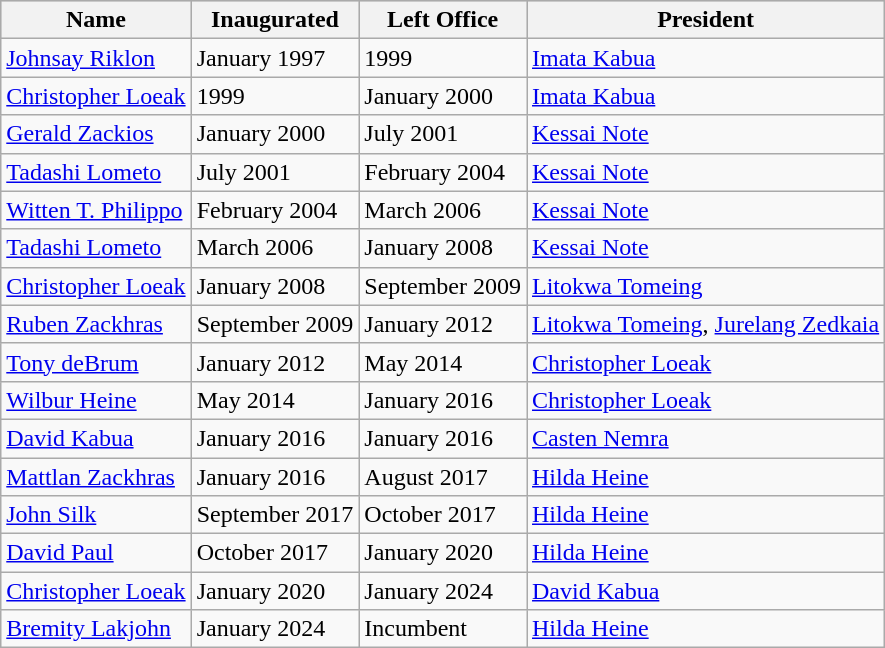<table class="wikitable">
<tr style="background:#ccc;">
<th>Name</th>
<th>Inaugurated</th>
<th>Left Office</th>
<th>President</th>
</tr>
<tr>
<td><a href='#'>Johnsay Riklon</a></td>
<td>January 1997</td>
<td>1999</td>
<td><a href='#'>Imata Kabua</a></td>
</tr>
<tr>
<td><a href='#'>Christopher Loeak</a></td>
<td>1999</td>
<td>January 2000</td>
<td><a href='#'>Imata Kabua</a></td>
</tr>
<tr>
<td><a href='#'>Gerald Zackios</a></td>
<td>January 2000</td>
<td>July 2001</td>
<td><a href='#'>Kessai Note</a></td>
</tr>
<tr>
<td><a href='#'>Tadashi Lometo</a></td>
<td>July 2001</td>
<td>February 2004</td>
<td><a href='#'>Kessai Note</a></td>
</tr>
<tr>
<td><a href='#'>Witten T. Philippo</a></td>
<td>February 2004</td>
<td>March 2006</td>
<td><a href='#'>Kessai Note</a></td>
</tr>
<tr>
<td><a href='#'>Tadashi Lometo</a></td>
<td>March 2006</td>
<td>January 2008</td>
<td><a href='#'>Kessai Note</a></td>
</tr>
<tr>
<td><a href='#'>Christopher Loeak</a></td>
<td>January 2008</td>
<td>September 2009</td>
<td><a href='#'>Litokwa Tomeing</a></td>
</tr>
<tr>
<td><a href='#'>Ruben Zackhras</a></td>
<td>September 2009</td>
<td>January 2012</td>
<td><a href='#'>Litokwa Tomeing</a>, <a href='#'>Jurelang Zedkaia</a></td>
</tr>
<tr>
<td><a href='#'>Tony deBrum</a></td>
<td>January  2012</td>
<td>May 2014</td>
<td><a href='#'>Christopher Loeak</a></td>
</tr>
<tr>
<td><a href='#'>Wilbur Heine</a></td>
<td>May 2014</td>
<td>January 2016</td>
<td><a href='#'>Christopher Loeak</a></td>
</tr>
<tr>
<td><a href='#'>David Kabua</a></td>
<td>January 2016</td>
<td>January 2016</td>
<td><a href='#'>Casten Nemra</a></td>
</tr>
<tr>
<td><a href='#'>Mattlan Zackhras</a></td>
<td>January 2016</td>
<td>August 2017</td>
<td><a href='#'>Hilda Heine</a></td>
</tr>
<tr>
<td><a href='#'>John Silk</a></td>
<td>September 2017</td>
<td>October 2017</td>
<td><a href='#'>Hilda Heine</a></td>
</tr>
<tr>
<td><a href='#'>David Paul</a></td>
<td>October 2017</td>
<td>January 2020</td>
<td><a href='#'>Hilda Heine</a></td>
</tr>
<tr>
<td><a href='#'>Christopher Loeak</a></td>
<td>January 2020</td>
<td>January 2024</td>
<td><a href='#'>David Kabua</a></td>
</tr>
<tr>
<td><a href='#'>Bremity Lakjohn</a></td>
<td>January 2024</td>
<td>Incumbent</td>
<td><a href='#'>Hilda Heine</a></td>
</tr>
</table>
